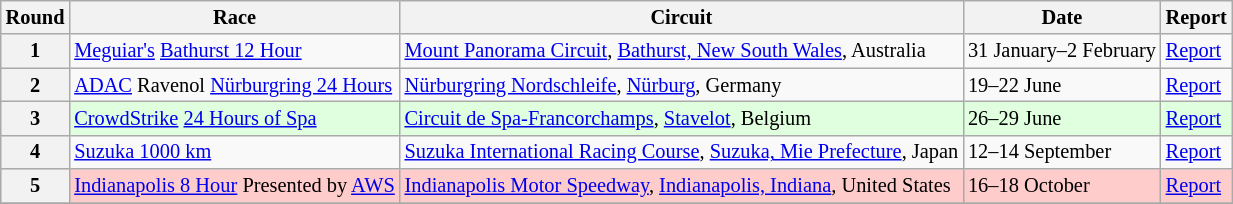<table class="wikitable" style=font-size:85%;>
<tr>
<th>Round</th>
<th>Race</th>
<th>Circuit</th>
<th>Date</th>
<th>Report</th>
</tr>
<tr>
<th>1</th>
<td> <a href='#'>Meguiar's</a> <a href='#'>Bathurst 12 Hour</a></td>
<td><a href='#'>Mount Panorama Circuit</a>, <a href='#'>Bathurst, New South Wales</a>, Australia</td>
<td>31 January–2 February</td>
<td><a href='#'>Report</a></td>
</tr>
<tr>
<th>2</th>
<td> <a href='#'>ADAC</a> Ravenol <a href='#'>Nürburgring 24 Hours</a></td>
<td><a href='#'>Nürburgring Nordschleife</a>, <a href='#'>Nürburg</a>, Germany</td>
<td>19–22 June</td>
<td><a href='#'>Report</a></td>
</tr>
<tr bgcolor=#DFFFDF>
<th>3</th>
<td> <a href='#'>CrowdStrike</a> <a href='#'>24 Hours of Spa</a></td>
<td><a href='#'>Circuit de Spa-Francorchamps</a>, <a href='#'>Stavelot</a>, Belgium</td>
<td>26–29 June</td>
<td><a href='#'>Report</a></td>
</tr>
<tr>
<th>4</th>
<td> <a href='#'>Suzuka 1000 km</a></td>
<td><a href='#'>Suzuka International Racing Course</a>, <a href='#'>Suzuka, Mie Prefecture</a>, Japan</td>
<td>12–14 September</td>
<td><a href='#'>Report</a></td>
</tr>
<tr bgcolor=#FFCCCC>
<th>5</th>
<td> <a href='#'>Indianapolis 8 Hour</a> Presented by <a href='#'>AWS</a></td>
<td><a href='#'>Indianapolis Motor Speedway</a>, <a href='#'>Indianapolis, Indiana</a>, United States</td>
<td>16–18 October</td>
<td><a href='#'>Report</a></td>
</tr>
<tr>
</tr>
</table>
